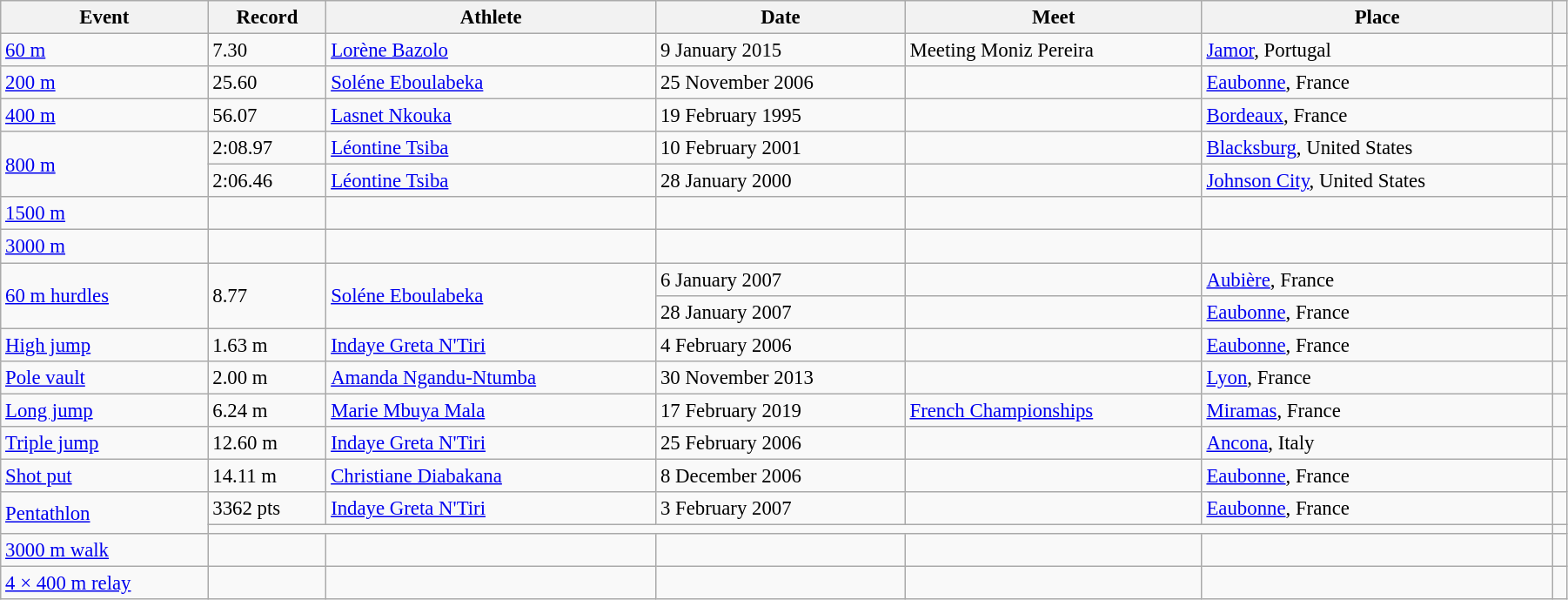<table class="wikitable" style="font-size:95%; width: 95%;">
<tr>
<th>Event</th>
<th>Record</th>
<th>Athlete</th>
<th>Date</th>
<th>Meet</th>
<th>Place</th>
<th></th>
</tr>
<tr>
<td><a href='#'>60 m</a></td>
<td>7.30</td>
<td><a href='#'>Lorène Bazolo</a></td>
<td>9 January 2015</td>
<td>Meeting Moniz Pereira</td>
<td><a href='#'>Jamor</a>, Portugal</td>
<td></td>
</tr>
<tr>
<td><a href='#'>200 m</a></td>
<td>25.60</td>
<td><a href='#'>Soléne Eboulabeka</a></td>
<td>25 November 2006</td>
<td></td>
<td><a href='#'>Eaubonne</a>, France</td>
<td></td>
</tr>
<tr>
<td><a href='#'>400 m</a></td>
<td>56.07</td>
<td><a href='#'>Lasnet Nkouka</a></td>
<td>19 February 1995</td>
<td></td>
<td><a href='#'>Bordeaux</a>, France</td>
<td></td>
</tr>
<tr>
<td rowspan=2><a href='#'>800 m</a></td>
<td>2:08.97</td>
<td><a href='#'>Léontine Tsiba</a></td>
<td>10 February 2001</td>
<td></td>
<td><a href='#'>Blacksburg</a>, United States</td>
<td></td>
</tr>
<tr>
<td>2:06.46 </td>
<td><a href='#'>Léontine Tsiba</a></td>
<td>28 January 2000</td>
<td></td>
<td><a href='#'>Johnson City</a>, United States</td>
<td></td>
</tr>
<tr>
<td><a href='#'>1500 m</a></td>
<td></td>
<td></td>
<td></td>
<td></td>
<td></td>
<td></td>
</tr>
<tr>
<td><a href='#'>3000 m</a></td>
<td></td>
<td></td>
<td></td>
<td></td>
<td></td>
<td></td>
</tr>
<tr>
<td rowspan=2><a href='#'>60 m hurdles</a></td>
<td rowspan=2>8.77</td>
<td rowspan=2><a href='#'>Soléne Eboulabeka</a></td>
<td>6 January 2007</td>
<td></td>
<td><a href='#'>Aubière</a>, France</td>
<td></td>
</tr>
<tr>
<td>28 January 2007</td>
<td></td>
<td><a href='#'>Eaubonne</a>, France</td>
<td></td>
</tr>
<tr>
<td><a href='#'>High jump</a></td>
<td>1.63 m</td>
<td><a href='#'>Indaye Greta N'Tiri</a></td>
<td>4 February 2006</td>
<td></td>
<td><a href='#'>Eaubonne</a>, France</td>
<td></td>
</tr>
<tr>
<td><a href='#'>Pole vault</a></td>
<td>2.00 m</td>
<td><a href='#'>Amanda Ngandu-Ntumba</a></td>
<td>30 November 2013</td>
<td></td>
<td><a href='#'>Lyon</a>, France</td>
<td></td>
</tr>
<tr>
<td><a href='#'>Long jump</a></td>
<td>6.24 m</td>
<td><a href='#'>Marie Mbuya Mala</a></td>
<td>17 February 2019</td>
<td><a href='#'>French Championships</a></td>
<td><a href='#'>Miramas</a>, France</td>
<td></td>
</tr>
<tr>
<td><a href='#'>Triple jump</a></td>
<td>12.60 m</td>
<td><a href='#'>Indaye Greta N'Tiri</a></td>
<td>25 February 2006</td>
<td></td>
<td><a href='#'>Ancona</a>, Italy</td>
<td></td>
</tr>
<tr>
<td><a href='#'>Shot put</a></td>
<td>14.11 m </td>
<td><a href='#'>Christiane Diabakana</a></td>
<td>8 December 2006</td>
<td></td>
<td><a href='#'>Eaubonne</a>, France</td>
<td></td>
</tr>
<tr>
<td rowspan=2><a href='#'>Pentathlon</a></td>
<td>3362 pts</td>
<td><a href='#'>Indaye Greta N'Tiri</a></td>
<td>3 February 2007</td>
<td></td>
<td><a href='#'>Eaubonne</a>, France</td>
<td></td>
</tr>
<tr>
<td colspan=5></td>
<td></td>
</tr>
<tr>
<td><a href='#'>3000 m walk</a></td>
<td></td>
<td></td>
<td></td>
<td></td>
<td></td>
<td></td>
</tr>
<tr>
<td><a href='#'>4 × 400 m relay</a></td>
<td></td>
<td></td>
<td></td>
<td></td>
<td></td>
<td></td>
</tr>
</table>
